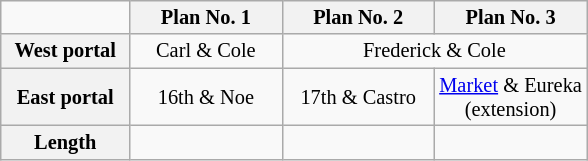<table class=wikitable style="font-size:85%;text-align:center;">
<tr>
<td scope="col" style="width:22%;"> </td>
<th scope="col" style="width:26%;">Plan No. 1</th>
<th scope="col" style="width:26%;">Plan No. 2</th>
<th scope="col" style="width:26%;">Plan No. 3</th>
</tr>
<tr>
<th>West portal</th>
<td>Carl & Cole</td>
<td colspan=2>Frederick & Cole</td>
</tr>
<tr>
<th>East portal</th>
<td>16th & Noe</td>
<td>17th & Castro</td>
<td><a href='#'>Market</a> & Eureka<br>(extension)</td>
</tr>
<tr>
<th>Length</th>
<td></td>
<td></td>
<td></td>
</tr>
</table>
